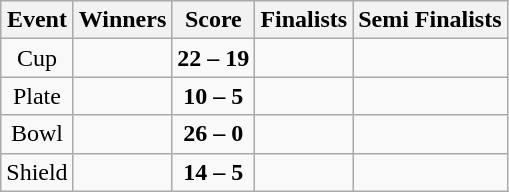<table class="wikitable" style="text-align: center">
<tr>
<th>Event</th>
<th>Winners</th>
<th>Score</th>
<th>Finalists</th>
<th>Semi Finalists</th>
</tr>
<tr>
<td>Cup</td>
<td align=left><strong></strong></td>
<td><strong>22 – 19</strong></td>
<td align=left></td>
<td align=left><br></td>
</tr>
<tr>
<td>Plate</td>
<td align=left><strong></strong></td>
<td><strong>10 – 5</strong></td>
<td align=left></td>
<td align=left><br></td>
</tr>
<tr>
<td>Bowl</td>
<td align=left><strong></strong></td>
<td><strong>26 – 0</strong></td>
<td align=left></td>
<td align=left><br></td>
</tr>
<tr>
<td>Shield</td>
<td align=left><strong></strong></td>
<td><strong>14 – 5</strong></td>
<td align=left></td>
<td align=left><br></td>
</tr>
</table>
